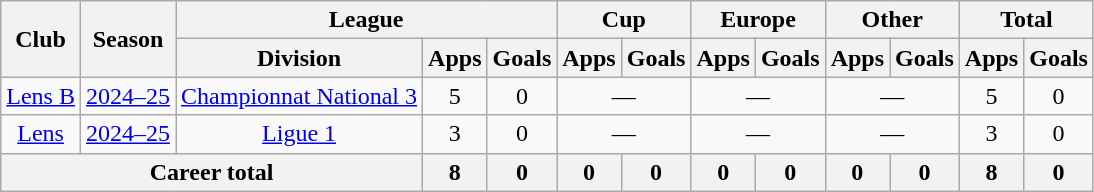<table class="wikitable" style="text-align:center">
<tr>
<th rowspan="2">Club</th>
<th rowspan="2">Season</th>
<th colspan="3">League</th>
<th colspan="2">Cup</th>
<th colspan="2">Europe</th>
<th colspan="2">Other</th>
<th colspan="2">Total</th>
</tr>
<tr>
<th>Division</th>
<th>Apps</th>
<th>Goals</th>
<th>Apps</th>
<th>Goals</th>
<th>Apps</th>
<th>Goals</th>
<th>Apps</th>
<th>Goals</th>
<th>Apps</th>
<th>Goals</th>
</tr>
<tr>
<td><a href='#'>Lens B</a></td>
<td><a href='#'>2024–25</a></td>
<td><a href='#'>Championnat National 3</a></td>
<td>5</td>
<td>0</td>
<td colspan="2">—</td>
<td colspan="2">—</td>
<td colspan="2">—</td>
<td>5</td>
<td>0</td>
</tr>
<tr>
<td><a href='#'>Lens</a></td>
<td><a href='#'>2024–25</a></td>
<td><a href='#'>Ligue 1</a></td>
<td>3</td>
<td>0</td>
<td colspan="2">—</td>
<td colspan="2">—</td>
<td colspan="2">—</td>
<td>3</td>
<td>0</td>
</tr>
<tr>
<th colspan="3">Career total</th>
<th>8</th>
<th>0</th>
<th>0</th>
<th>0</th>
<th>0</th>
<th>0</th>
<th>0</th>
<th>0</th>
<th>8</th>
<th>0</th>
</tr>
</table>
